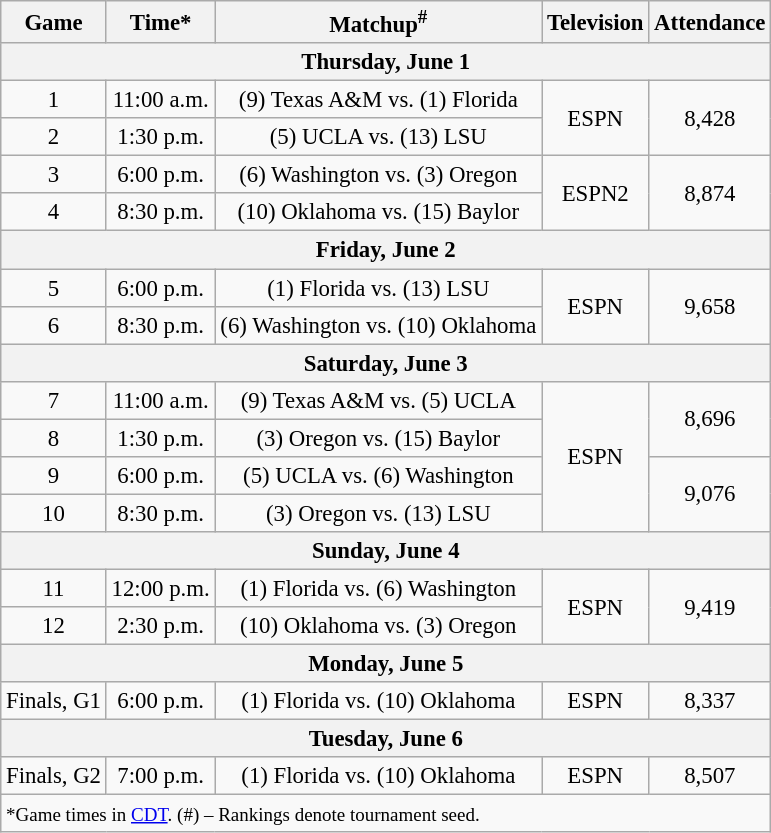<table class="wikitable" style="font-size: 95%">
<tr align="center">
<th>Game</th>
<th>Time*</th>
<th>Matchup<sup>#</sup></th>
<th>Television</th>
<th>Attendance</th>
</tr>
<tr>
<th colspan=7>Thursday, June 1</th>
</tr>
<tr>
<td style="text-align:center;">1</td>
<td style="text-align:center;">11:00 a.m.</td>
<td style="text-align:center;">(9) Texas A&M vs. (1) Florida</td>
<td rowspan=2 style="text-align:center;">ESPN</td>
<td rowspan=2 style="text-align:center;">8,428</td>
</tr>
<tr>
<td style="text-align:center;">2</td>
<td style="text-align:center;">1:30 p.m.</td>
<td style="text-align:center;">(5) UCLA vs. (13) LSU</td>
</tr>
<tr>
<td style="text-align:center;">3</td>
<td style="text-align:center;">6:00 p.m.</td>
<td style="text-align:center;">(6) Washington vs. (3) Oregon</td>
<td rowspan=2 style="text-align:center;">ESPN2</td>
<td rowspan=2 style="text-align:center;">8,874</td>
</tr>
<tr>
<td style="text-align:center;">4</td>
<td style="text-align:center;">8:30 p.m.</td>
<td style="text-align:center;">(10) Oklahoma  vs. (15) Baylor</td>
</tr>
<tr>
<th colspan=7>Friday, June 2</th>
</tr>
<tr>
<td style="text-align:center;">5</td>
<td style="text-align:center;">6:00 p.m.</td>
<td style="text-align:center;">(1) Florida vs. (13) LSU</td>
<td rowspan=2 style="text-align:center;">ESPN</td>
<td rowspan=2 style="text-align:center;">9,658</td>
</tr>
<tr>
<td style="text-align:center;">6</td>
<td style="text-align:center;">8:30 p.m.</td>
<td style="text-align:center;">(6) Washington vs. (10) Oklahoma</td>
</tr>
<tr>
<th colspan=7>Saturday, June 3</th>
</tr>
<tr>
<td style="text-align:center;">7</td>
<td style="text-align:center;">11:00 a.m.</td>
<td style="text-align:center;">(9) Texas A&M vs. (5) UCLA</td>
<td rowspan=4 style="text-align:center;">ESPN</td>
<td rowspan=2 style="text-align:center;">8,696</td>
</tr>
<tr>
<td style="text-align:center;">8</td>
<td style="text-align:center;">1:30 p.m.</td>
<td style="text-align:center;">(3) Oregon vs. (15) Baylor</td>
</tr>
<tr>
<td style="text-align:center;">9</td>
<td style="text-align:center;">6:00 p.m.</td>
<td style="text-align:center;">(5) UCLA vs. (6) Washington</td>
<td rowspan=2 style="text-align:center;">9,076</td>
</tr>
<tr>
<td style="text-align:center;">10</td>
<td style="text-align:center;">8:30 p.m.</td>
<td style="text-align:center;">(3) Oregon vs. (13) LSU</td>
</tr>
<tr>
<th colspan=7>Sunday, June 4</th>
</tr>
<tr>
<td style="text-align:center;">11</td>
<td style="text-align:center;">12:00 p.m.</td>
<td style="text-align:center;">(1) Florida vs. (6) Washington</td>
<td rowspan=2 style="text-align:center;">ESPN</td>
<td rowspan=2 style="text-align:center;">9,419</td>
</tr>
<tr>
<td style="text-align:center;">12</td>
<td style="text-align:center;">2:30 p.m.</td>
<td style="text-align:center;">(10) Oklahoma  vs. (3) Oregon</td>
</tr>
<tr>
<th colspan=7>Monday, June 5</th>
</tr>
<tr>
<td style="text-align:center;">Finals, G1</td>
<td style="text-align:center;">6:00 p.m.</td>
<td style="text-align:center;">(1) Florida vs. (10) Oklahoma</td>
<td style="text-align:center;">ESPN</td>
<td style="text-align:center;">8,337</td>
</tr>
<tr>
<th colspan=7>Tuesday, June 6</th>
</tr>
<tr>
<td style="text-align:center;">Finals, G2</td>
<td style="text-align:center;">7:00 p.m.</td>
<td style="text-align:center;">(1) Florida vs. (10) Oklahoma</td>
<td style="text-align:center;">ESPN</td>
<td style="text-align:center;">8,507</td>
</tr>
<tr>
<td colspan=7><small>*Game times in <a href='#'>CDT</a>. (#) – Rankings denote tournament seed.</small></td>
</tr>
</table>
